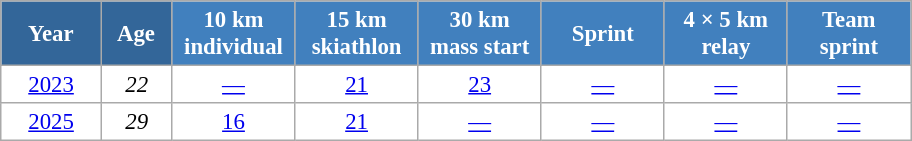<table class="wikitable" style="font-size:95%; text-align:center; border:grey solid 1px; border-collapse:collapse; background:#ffffff;">
<tr>
<th style="background-color:#369; color:white; width:60px;"> Year </th>
<th style="background-color:#369; color:white; width:40px;"> Age </th>
<th style="background-color:#4180be; color:white; width:75px;"> 10 km <br> individual </th>
<th style="background-color:#4180be; color:white; width:75px;"> 15 km <br> skiathlon </th>
<th style="background-color:#4180be; color:white; width:75px;"> 30 km <br> mass start </th>
<th style="background-color:#4180be; color:white; width:75px;"> Sprint </th>
<th style="background-color:#4180be; color:white; width:75px;"> 4 × 5 km <br> relay </th>
<th style="background-color:#4180be; color:white; width:75px;"> Team <br> sprint </th>
</tr>
<tr>
<td><a href='#'>2023</a></td>
<td><em>22</em></td>
<td><a href='#'>—</a></td>
<td><a href='#'>21</a></td>
<td><a href='#'>23</a></td>
<td><a href='#'>—</a></td>
<td><a href='#'>—</a></td>
<td><a href='#'>—</a></td>
</tr>
<tr>
<td><a href='#'>2025</a></td>
<td><em>29</em></td>
<td><a href='#'>16</a></td>
<td><a href='#'>21</a></td>
<td><a href='#'>—</a></td>
<td><a href='#'>—</a></td>
<td><a href='#'>—</a></td>
<td><a href='#'>—</a></td>
</tr>
</table>
